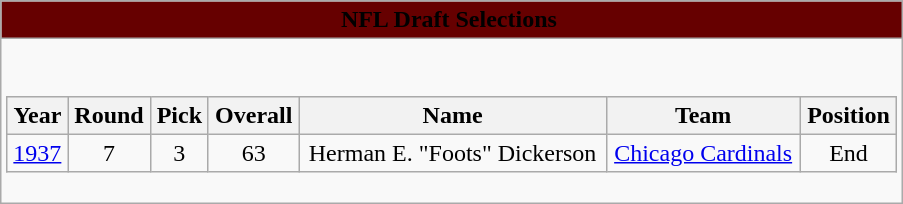<table class="wikitable collapsible">
<tr>
<th style="background:#660000" state="collapsed"><span>NFL Draft Selections </span></th>
</tr>
<tr>
<td><br><table class="wikitable sortable" style="width: 100%">
<tr>
<th align="center">Year</th>
<th align="center">Round</th>
<th align="center">Pick</th>
<th align="center">Overall</th>
<th align="center">Name</th>
<th align="center">Team</th>
<th align="center">Position</th>
</tr>
<tr align="center">
<td><a href='#'>1937</a></td>
<td>7</td>
<td>3</td>
<td>63</td>
<td>Herman E. "Foots" Dickerson</td>
<td><a href='#'>Chicago Cardinals</a></td>
<td>End</td>
</tr>
</table>
</td>
</tr>
</table>
